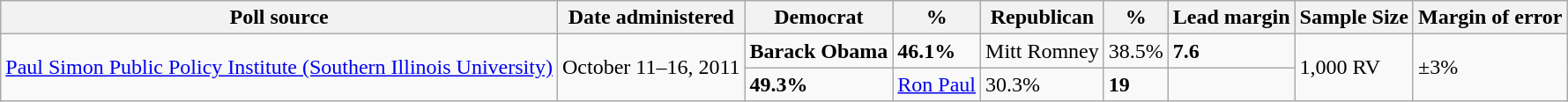<table class="wikitable">
<tr valign=bottom>
<th>Poll source</th>
<th>Date administered</th>
<th>Democrat</th>
<th>%</th>
<th>Republican</th>
<th>%</th>
<th>Lead margin</th>
<th>Sample Size</th>
<th>Margin of error</th>
</tr>
<tr>
<td rowspan=2><a href='#'>Paul Simon Public Policy Institute (Southern Illinois University)</a></td>
<td rowspan=2>October 11–16, 2011</td>
<td><strong>Barack Obama</strong></td>
<td><strong>46.1%</strong></td>
<td>Mitt Romney</td>
<td>38.5%</td>
<td><strong>7.6</strong></td>
<td rowspan=2>1,000 RV</td>
<td rowspan=2>±3%</td>
</tr>
<tr>
<td><strong>49.3%</strong></td>
<td><a href='#'>Ron Paul</a></td>
<td>30.3%</td>
<td><strong>19</strong></td>
</tr>
</table>
